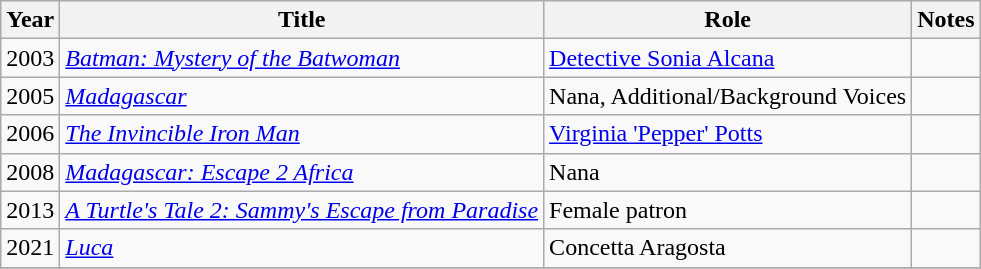<table class="wikitable sortable">
<tr>
<th>Year</th>
<th>Title</th>
<th>Role</th>
<th class="unsortable">Notes</th>
</tr>
<tr>
<td>2003</td>
<td><em><a href='#'>Batman: Mystery of the Batwoman</a></em></td>
<td><a href='#'>Detective Sonia Alcana</a></td>
<td></td>
</tr>
<tr>
<td>2005</td>
<td><em><a href='#'>Madagascar</a></em></td>
<td>Nana, Additional/Background Voices</td>
<td></td>
</tr>
<tr>
<td>2006</td>
<td><em><a href='#'>The Invincible Iron Man</a></em></td>
<td><a href='#'>Virginia 'Pepper' Potts</a></td>
<td></td>
</tr>
<tr>
<td>2008</td>
<td><em><a href='#'>Madagascar: Escape 2 Africa</a></em></td>
<td>Nana</td>
<td></td>
</tr>
<tr>
<td>2013</td>
<td><em><a href='#'>A Turtle's Tale 2: Sammy's Escape from Paradise</a></em></td>
<td>Female patron</td>
<td></td>
</tr>
<tr>
<td>2021</td>
<td><em><a href='#'>Luca</a></em></td>
<td>Concetta Aragosta</td>
<td></td>
</tr>
<tr>
</tr>
</table>
